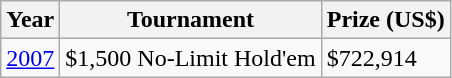<table class="wikitable">
<tr>
<th>Year</th>
<th>Tournament</th>
<th>Prize (US$)</th>
</tr>
<tr>
<td><a href='#'>2007</a></td>
<td>$1,500 No-Limit Hold'em</td>
<td>$722,914</td>
</tr>
</table>
